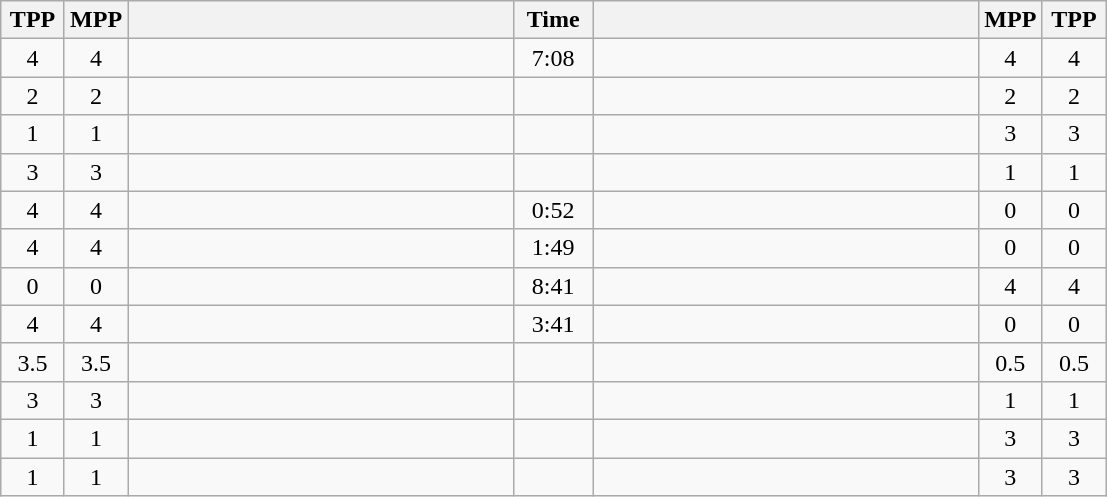<table class="wikitable" style="text-align: center;" |>
<tr>
<th width="35">TPP</th>
<th width="35">MPP</th>
<th width="250"></th>
<th width="45">Time</th>
<th width="250"></th>
<th width="35">MPP</th>
<th width="35">TPP</th>
</tr>
<tr>
<td>4</td>
<td>4</td>
<td style="text-align:left;"></td>
<td>7:08</td>
<td style="text-align:left;"></td>
<td>4</td>
<td>4</td>
</tr>
<tr>
<td>2</td>
<td>2</td>
<td style="text-align:left;"></td>
<td></td>
<td style="text-align:left;"></td>
<td>2</td>
<td>2</td>
</tr>
<tr>
<td>1</td>
<td>1</td>
<td style="text-align:left;"><strong></strong></td>
<td></td>
<td style="text-align:left;"></td>
<td>3</td>
<td>3</td>
</tr>
<tr>
<td>3</td>
<td>3</td>
<td style="text-align:left;"></td>
<td></td>
<td style="text-align:left;"><strong></strong></td>
<td>1</td>
<td>1</td>
</tr>
<tr>
<td>4</td>
<td>4</td>
<td style="text-align:left;"></td>
<td>0:52</td>
<td style="text-align:left;"><strong></strong></td>
<td>0</td>
<td>0</td>
</tr>
<tr>
<td>4</td>
<td>4</td>
<td style="text-align:left;"></td>
<td>1:49</td>
<td style="text-align:left;"><strong></strong></td>
<td>0</td>
<td>0</td>
</tr>
<tr>
<td>0</td>
<td>0</td>
<td style="text-align:left;"><strong></strong></td>
<td>8:41</td>
<td style="text-align:left;"></td>
<td>4</td>
<td>4</td>
</tr>
<tr>
<td>4</td>
<td>4</td>
<td style="text-align:left;"></td>
<td>3:41</td>
<td style="text-align:left;"><strong></strong></td>
<td>0</td>
<td>0</td>
</tr>
<tr>
<td>3.5</td>
<td>3.5</td>
<td style="text-align:left;"></td>
<td></td>
<td style="text-align:left;"><strong></strong></td>
<td>0.5</td>
<td>0.5</td>
</tr>
<tr>
<td>3</td>
<td>3</td>
<td style="text-align:left;"></td>
<td></td>
<td style="text-align:left;"><strong></strong></td>
<td>1</td>
<td>1</td>
</tr>
<tr>
<td>1</td>
<td>1</td>
<td style="text-align:left;"><strong></strong></td>
<td></td>
<td style="text-align:left;"></td>
<td>3</td>
<td>3</td>
</tr>
<tr>
<td>1</td>
<td>1</td>
<td style="text-align:left;"><strong></strong></td>
<td></td>
<td style="text-align:left;"></td>
<td>3</td>
<td>3</td>
</tr>
</table>
